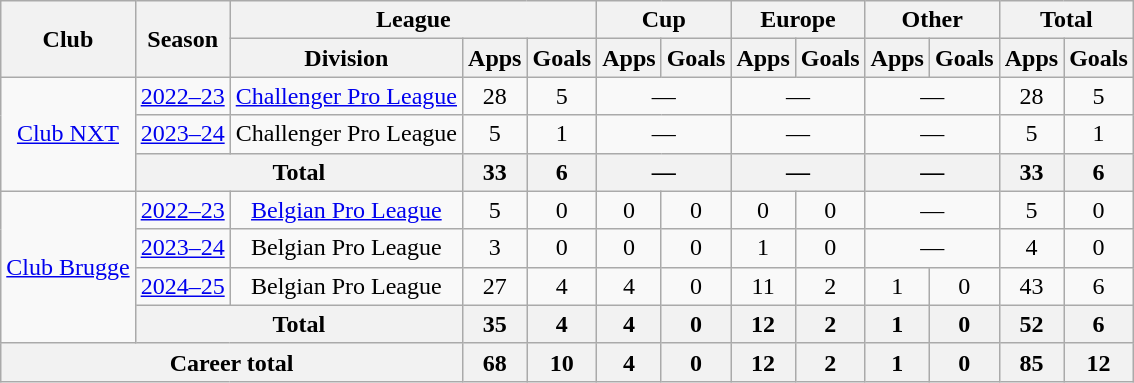<table class=wikitable style=text-align:center>
<tr>
<th rowspan=2>Club</th>
<th rowspan=2>Season</th>
<th colspan=3>League</th>
<th colspan=2>Cup</th>
<th colspan=2>Europe</th>
<th colspan=2>Other</th>
<th colspan=2>Total</th>
</tr>
<tr>
<th>Division</th>
<th>Apps</th>
<th>Goals</th>
<th>Apps</th>
<th>Goals</th>
<th>Apps</th>
<th>Goals</th>
<th>Apps</th>
<th>Goals</th>
<th>Apps</th>
<th>Goals</th>
</tr>
<tr>
<td rowspan="3"><a href='#'>Club NXT</a></td>
<td><a href='#'>2022–23</a></td>
<td><a href='#'>Challenger Pro League</a></td>
<td>28</td>
<td>5</td>
<td colspan="2">—</td>
<td colspan="2">—</td>
<td colspan="2">—</td>
<td>28</td>
<td>5</td>
</tr>
<tr>
<td><a href='#'>2023–24</a></td>
<td>Challenger Pro League</td>
<td>5</td>
<td>1</td>
<td colspan="2">—</td>
<td colspan="2">—</td>
<td colspan="2">—</td>
<td>5</td>
<td>1</td>
</tr>
<tr>
<th colspan="2">Total</th>
<th>33</th>
<th>6</th>
<th colspan="2">—</th>
<th colspan="2">—</th>
<th colspan="2">—</th>
<th>33</th>
<th>6</th>
</tr>
<tr>
<td rowspan="4"><a href='#'>Club Brugge</a></td>
<td><a href='#'>2022–23</a></td>
<td><a href='#'>Belgian Pro League</a></td>
<td>5</td>
<td>0</td>
<td>0</td>
<td>0</td>
<td>0</td>
<td>0</td>
<td colspan="2">—</td>
<td>5</td>
<td>0</td>
</tr>
<tr>
<td><a href='#'>2023–24</a></td>
<td>Belgian Pro League</td>
<td>3</td>
<td>0</td>
<td>0</td>
<td>0</td>
<td>1</td>
<td>0</td>
<td colspan="2">—</td>
<td>4</td>
<td>0</td>
</tr>
<tr>
<td><a href='#'>2024–25</a></td>
<td>Belgian Pro League</td>
<td>27</td>
<td>4</td>
<td>4</td>
<td>0</td>
<td>11</td>
<td>2</td>
<td>1</td>
<td>0</td>
<td>43</td>
<td>6</td>
</tr>
<tr>
<th colspan="2">Total</th>
<th>35</th>
<th>4</th>
<th>4</th>
<th>0</th>
<th>12</th>
<th>2</th>
<th>1</th>
<th>0</th>
<th>52</th>
<th>6</th>
</tr>
<tr>
<th colspan="3">Career total</th>
<th>68</th>
<th>10</th>
<th>4</th>
<th>0</th>
<th>12</th>
<th>2</th>
<th>1</th>
<th>0</th>
<th>85</th>
<th>12</th>
</tr>
</table>
